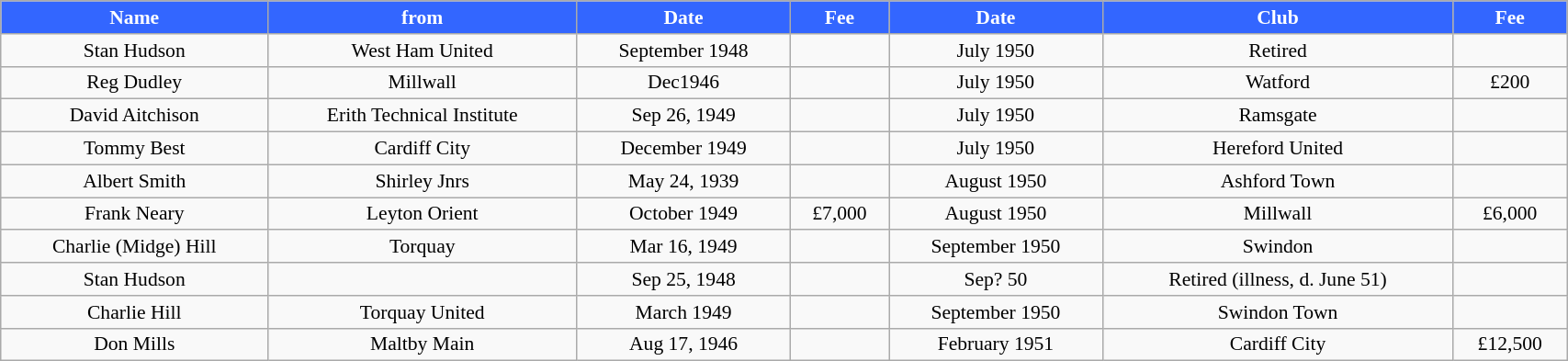<table class="wikitable" style="text-align:center; font-size:90%; width:90%;">
<tr>
<th style="background:#3366ff; color:#FFFFFF; text-align:center;"><strong>Name</strong></th>
<th style="background:#3366ff; color:#FFFFFF; text-align:center;">from</th>
<th style="background:#3366ff; color:#FFFFFF; text-align:center;">Date</th>
<th style="background:#3366ff; color:#FFFFFF; text-align:center;">Fee</th>
<th style="background:#3366ff; color:#FFFFFF; text-align:center;"><strong>Date</strong></th>
<th style="background:#3366ff; color:#FFFFFF; text-align:center;">Club</th>
<th style="background:#3366ff; color:#FFFFFF; text-align:center;">Fee</th>
</tr>
<tr>
<td>Stan Hudson</td>
<td>West Ham United</td>
<td>September 1948</td>
<td></td>
<td>July 1950</td>
<td>Retired</td>
<td></td>
</tr>
<tr>
<td>Reg Dudley</td>
<td>Millwall</td>
<td>Dec1946</td>
<td></td>
<td>July 1950</td>
<td>Watford</td>
<td>£200</td>
</tr>
<tr>
<td>David Aitchison</td>
<td>Erith Technical Institute</td>
<td>Sep 26, 1949</td>
<td></td>
<td>July 1950</td>
<td>Ramsgate</td>
<td></td>
</tr>
<tr>
<td>Tommy Best</td>
<td>Cardiff City</td>
<td>December 1949</td>
<td></td>
<td>July 1950</td>
<td>Hereford United</td>
<td></td>
</tr>
<tr>
<td>Albert Smith</td>
<td>Shirley Jnrs</td>
<td>May 24, 1939</td>
<td></td>
<td>August 1950</td>
<td>Ashford Town</td>
<td></td>
</tr>
<tr>
<td>Frank Neary</td>
<td>Leyton Orient</td>
<td>October 1949</td>
<td>£7,000</td>
<td>August 1950</td>
<td>Millwall</td>
<td>£6,000</td>
</tr>
<tr>
<td>Charlie (Midge) Hill</td>
<td>Torquay</td>
<td>Mar 16, 1949</td>
<td></td>
<td>September 1950</td>
<td>Swindon</td>
<td></td>
</tr>
<tr>
<td>Stan Hudson</td>
<td></td>
<td>Sep 25, 1948</td>
<td></td>
<td>Sep? 50</td>
<td>Retired (illness, d. June 51)</td>
<td></td>
</tr>
<tr>
<td>Charlie Hill</td>
<td>Torquay United</td>
<td>March 1949</td>
<td></td>
<td>September 1950</td>
<td>Swindon Town</td>
<td></td>
</tr>
<tr>
<td>Don Mills</td>
<td>Maltby Main</td>
<td>Aug 17, 1946</td>
<td></td>
<td>February 1951</td>
<td>Cardiff City</td>
<td>£12,500</td>
</tr>
</table>
